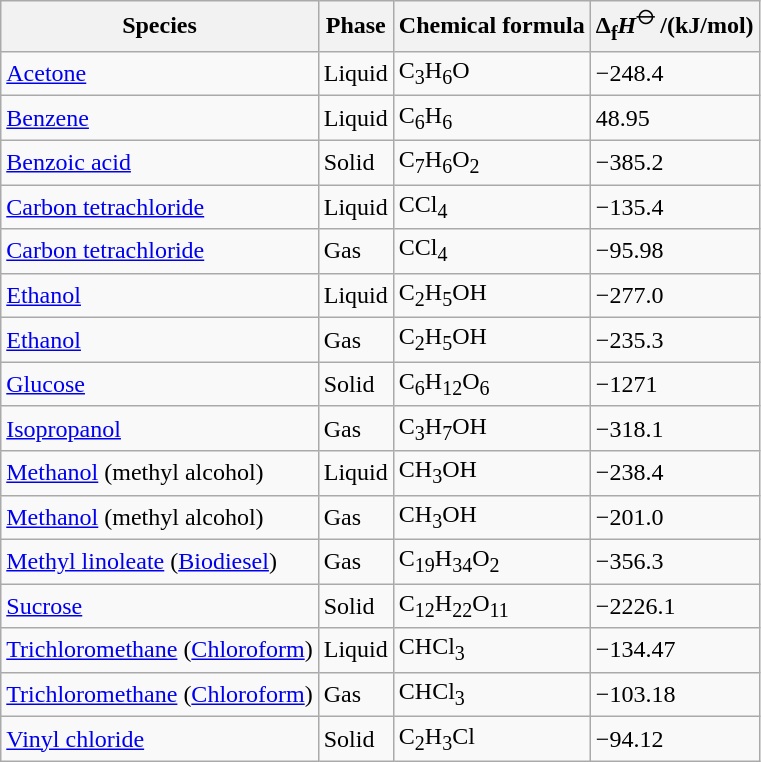<table class="wikitable sortable sticky-header">
<tr>
<th>Species</th>
<th>Phase</th>
<th>Chemical formula</th>
<th>Δ<sub>f</sub><em>H</em><sup>⦵</sup> /(kJ/mol)</th>
</tr>
<tr>
<td><a href='#'>Acetone</a></td>
<td>Liquid</td>
<td>C<sub>3</sub>H<sub>6</sub>O</td>
<td>−248.4</td>
</tr>
<tr>
<td><a href='#'>Benzene</a></td>
<td>Liquid</td>
<td>C<sub>6</sub>H<sub>6</sub></td>
<td>48.95</td>
</tr>
<tr>
<td><a href='#'>Benzoic acid</a></td>
<td>Solid</td>
<td>C<sub>7</sub>H<sub>6</sub>O<sub>2</sub></td>
<td>−385.2</td>
</tr>
<tr>
<td><a href='#'>Carbon tetrachloride</a></td>
<td>Liquid</td>
<td>CCl<sub>4</sub></td>
<td>−135.4</td>
</tr>
<tr>
<td><a href='#'>Carbon tetrachloride</a></td>
<td>Gas</td>
<td>CCl<sub>4</sub></td>
<td>−95.98</td>
</tr>
<tr>
<td><a href='#'>Ethanol</a></td>
<td>Liquid</td>
<td>C<sub>2</sub>H<sub>5</sub>OH</td>
<td>−277.0</td>
</tr>
<tr>
<td><a href='#'>Ethanol</a></td>
<td>Gas</td>
<td>C<sub>2</sub>H<sub>5</sub>OH</td>
<td>−235.3</td>
</tr>
<tr>
<td><a href='#'>Glucose</a></td>
<td>Solid</td>
<td>C<sub>6</sub>H<sub>12</sub>O<sub>6</sub></td>
<td>−1271</td>
</tr>
<tr>
<td><a href='#'>Isopropanol</a></td>
<td>Gas</td>
<td>C<sub>3</sub>H<sub>7</sub>OH</td>
<td>−318.1</td>
</tr>
<tr>
<td><a href='#'>Methanol</a> (methyl alcohol)</td>
<td>Liquid</td>
<td>CH<sub>3</sub>OH</td>
<td>−238.4</td>
</tr>
<tr>
<td><a href='#'>Methanol</a> (methyl alcohol)</td>
<td>Gas</td>
<td>CH<sub>3</sub>OH</td>
<td>−201.0</td>
</tr>
<tr>
<td><a href='#'>Methyl linoleate</a> (<a href='#'>Biodiesel</a>)</td>
<td>Gas</td>
<td>C<sub>19</sub>H<sub>34</sub>O<sub>2</sub></td>
<td>−356.3</td>
</tr>
<tr>
<td><a href='#'>Sucrose</a></td>
<td>Solid</td>
<td>C<sub>12</sub>H<sub>22</sub>O<sub>11</sub></td>
<td>−2226.1</td>
</tr>
<tr>
<td><a href='#'>Trichloromethane</a> (<a href='#'>Chloroform</a>)</td>
<td>Liquid</td>
<td>CHCl<sub>3</sub></td>
<td>−134.47</td>
</tr>
<tr>
<td><a href='#'>Trichloromethane</a> (<a href='#'>Chloroform</a>)</td>
<td>Gas</td>
<td>CHCl<sub>3</sub></td>
<td>−103.18</td>
</tr>
<tr>
<td><a href='#'>Vinyl chloride</a></td>
<td>Solid</td>
<td>C<sub>2</sub>H<sub>3</sub>Cl</td>
<td>−94.12</td>
</tr>
</table>
